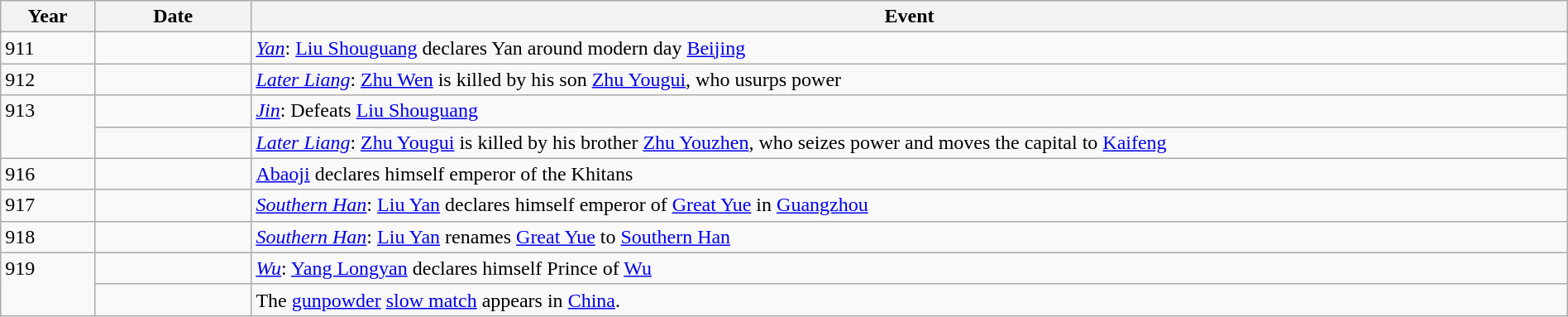<table class="wikitable" width="100%">
<tr>
<th style="width:6%">Year</th>
<th style="width:10%">Date</th>
<th>Event</th>
</tr>
<tr>
<td>911</td>
<td></td>
<td><em><a href='#'>Yan</a></em>: <a href='#'>Liu Shouguang</a> declares Yan around modern day <a href='#'>Beijing</a></td>
</tr>
<tr>
<td>912</td>
<td></td>
<td><em><a href='#'>Later Liang</a></em>: <a href='#'>Zhu Wen</a> is killed by his son <a href='#'>Zhu Yougui</a>, who usurps power</td>
</tr>
<tr>
<td rowspan="2" valign="top">913</td>
<td></td>
<td><em><a href='#'>Jin</a></em>: Defeats <a href='#'>Liu Shouguang</a></td>
</tr>
<tr>
<td></td>
<td><em><a href='#'>Later Liang</a></em>: <a href='#'>Zhu Yougui</a> is killed by his brother <a href='#'>Zhu Youzhen</a>, who seizes power and moves the capital to <a href='#'>Kaifeng</a></td>
</tr>
<tr>
<td>916</td>
<td></td>
<td><a href='#'>Abaoji</a> declares himself emperor of the Khitans</td>
</tr>
<tr>
<td>917</td>
<td></td>
<td><em><a href='#'>Southern Han</a></em>: <a href='#'>Liu Yan</a> declares himself emperor of <a href='#'>Great Yue</a> in <a href='#'>Guangzhou</a></td>
</tr>
<tr>
<td>918</td>
<td></td>
<td><em><a href='#'>Southern Han</a></em>: <a href='#'>Liu Yan</a> renames <a href='#'>Great Yue</a> to <a href='#'>Southern Han</a></td>
</tr>
<tr>
<td rowspan="2" valign="top">919</td>
<td></td>
<td><em><a href='#'>Wu</a></em>: <a href='#'>Yang Longyan</a> declares himself Prince of <a href='#'>Wu</a></td>
</tr>
<tr>
<td></td>
<td>The <a href='#'>gunpowder</a> <a href='#'>slow match</a> appears in <a href='#'>China</a>.</td>
</tr>
</table>
